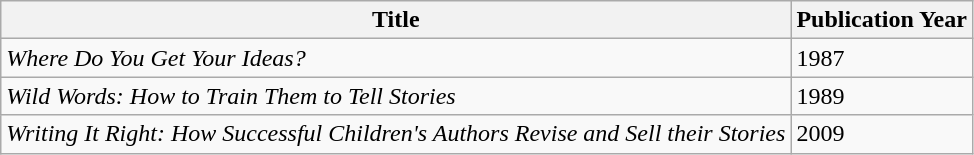<table class="wikitable sortable mw-collapsible">
<tr>
<th>Title</th>
<th>Publication Year</th>
</tr>
<tr>
<td><em>Where Do You Get Your Ideas?</em></td>
<td>1987</td>
</tr>
<tr>
<td><em>Wild Words: How to Train Them to Tell Stories</em></td>
<td>1989</td>
</tr>
<tr>
<td><em>Writing It Right: How Successful Children's Authors Revise and Sell their Stories</em></td>
<td>2009</td>
</tr>
</table>
